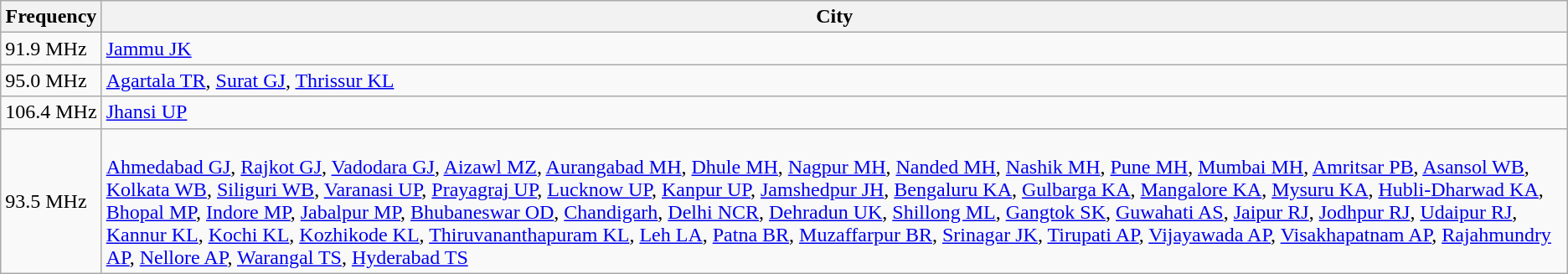<table class="wikitable">
<tr>
<th>Frequency</th>
<th>City</th>
</tr>
<tr>
<td>91.9 MHz</td>
<td><a href='#'>Jammu JK</a></td>
</tr>
<tr>
<td>95.0 MHz</td>
<td><a href='#'>Agartala TR</a>, <a href='#'>Surat GJ</a>, <a href='#'>Thrissur KL</a></td>
</tr>
<tr>
<td>106.4 MHz</td>
<td><a href='#'>Jhansi UP</a></td>
</tr>
<tr>
<td>93.5 MHz</td>
<td><br><a href='#'>Ahmedabad GJ</a>, <a href='#'>Rajkot GJ</a>, <a href='#'>Vadodara GJ</a>, <a href='#'>Aizawl MZ</a>, <a href='#'>Aurangabad MH</a>, <a href='#'>Dhule MH</a>, <a href='#'>Nagpur MH</a>, <a href='#'>Nanded MH</a>, <a href='#'>Nashik MH</a>, <a href='#'>Pune MH</a>, <a href='#'>Mumbai MH</a>, <a href='#'>Amritsar PB</a>, <a href='#'>Asansol WB</a>, <a href='#'>Kolkata WB</a>, <a href='#'>Siliguri WB</a>, <a href='#'>Varanasi UP</a>, <a href='#'>Prayagraj UP</a>, <a href='#'>Lucknow UP</a>, <a href='#'>Kanpur UP</a>, <a href='#'>Jamshedpur JH</a>, <a href='#'>Bengaluru KA</a>, <a href='#'>Gulbarga KA</a>, <a href='#'>Mangalore KA</a>, <a href='#'>Mysuru KA</a>, <a href='#'>Hubli-Dharwad KA</a>, <a href='#'>Bhopal MP</a>, <a href='#'>Indore MP</a>, <a href='#'>Jabalpur MP</a>,
<a href='#'>Bhubaneswar OD</a>,
<a href='#'>Chandigarh</a>, <a href='#'>Delhi NCR</a>,
<a href='#'>Dehradun UK</a>,
<a href='#'>Shillong ML</a>,
<a href='#'>Gangtok SK</a>,
<a href='#'>Guwahati AS</a>,
<a href='#'>Jaipur RJ</a>, <a href='#'>Jodhpur RJ</a>, <a href='#'>Udaipur RJ</a>,
<a href='#'>Kannur KL</a>, <a href='#'>Kochi KL</a>, <a href='#'>Kozhikode KL</a>, <a href='#'>Thiruvananthapuram KL</a>,
<a href='#'>Leh LA</a>,
<a href='#'>Patna BR</a>, <a href='#'>Muzaffarpur BR</a>,
<a href='#'>Srinagar JK</a>,
<a href='#'>Tirupati AP</a>, <a href='#'>Vijayawada AP</a>, <a href='#'>Visakhapatnam AP</a>, <a href='#'>Rajahmundry AP</a>, <a href='#'>Nellore AP</a>,
<a href='#'>Warangal TS</a>, <a href='#'>Hyderabad TS</a></td>
</tr>
</table>
